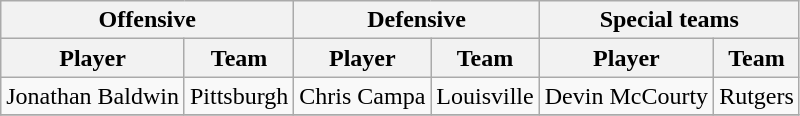<table class="wikitable" border="1">
<tr>
<th colspan="2">Offensive</th>
<th colspan="2">Defensive</th>
<th colspan="2">Special teams</th>
</tr>
<tr>
<th>Player</th>
<th>Team</th>
<th>Player</th>
<th>Team</th>
<th>Player</th>
<th>Team</th>
</tr>
<tr>
<td>Jonathan Baldwin</td>
<td>Pittsburgh</td>
<td>Chris Campa</td>
<td>Louisville</td>
<td>Devin McCourty</td>
<td>Rutgers</td>
</tr>
<tr>
</tr>
</table>
